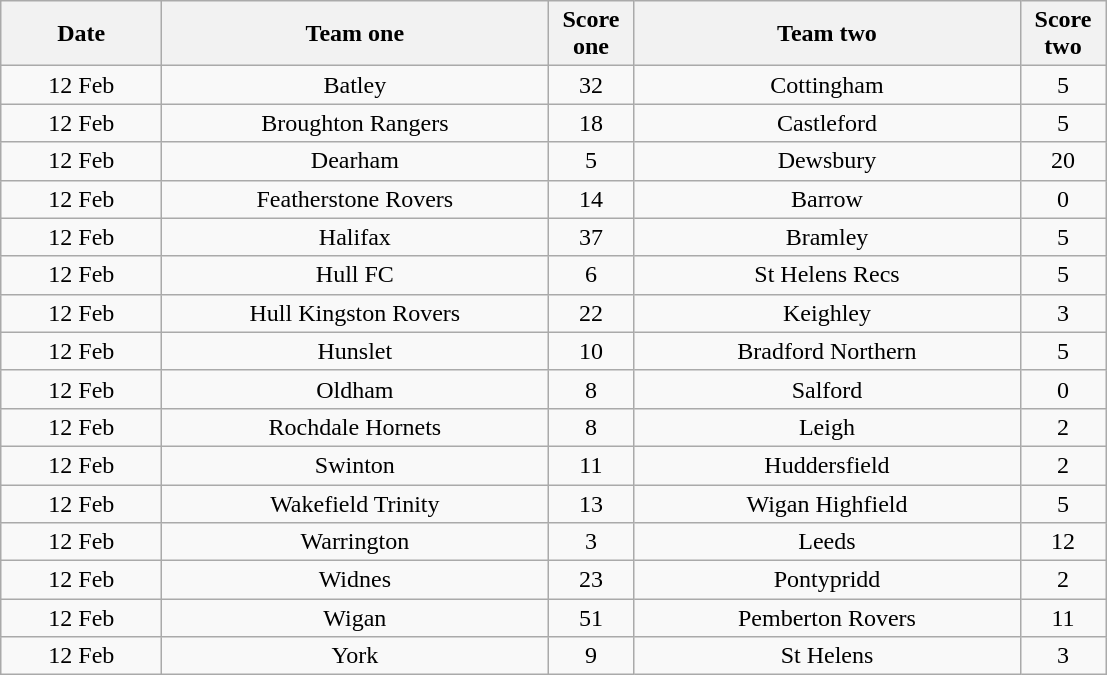<table class="wikitable" style="text-align: center">
<tr>
<th width=100>Date</th>
<th width=250>Team one</th>
<th width=50>Score one</th>
<th width=250>Team two</th>
<th width=50>Score two</th>
</tr>
<tr>
<td>12 Feb</td>
<td>Batley</td>
<td>32</td>
<td>Cottingham</td>
<td>5</td>
</tr>
<tr>
<td>12 Feb</td>
<td>Broughton Rangers</td>
<td>18</td>
<td>Castleford</td>
<td>5</td>
</tr>
<tr>
<td>12 Feb</td>
<td>Dearham</td>
<td>5</td>
<td>Dewsbury</td>
<td>20</td>
</tr>
<tr>
<td>12 Feb</td>
<td>Featherstone Rovers</td>
<td>14</td>
<td>Barrow</td>
<td>0</td>
</tr>
<tr>
<td>12 Feb</td>
<td>Halifax</td>
<td>37</td>
<td>Bramley</td>
<td>5</td>
</tr>
<tr>
<td>12 Feb</td>
<td>Hull FC</td>
<td>6</td>
<td>St Helens Recs</td>
<td>5</td>
</tr>
<tr>
<td>12 Feb</td>
<td>Hull Kingston Rovers</td>
<td>22</td>
<td>Keighley</td>
<td>3</td>
</tr>
<tr>
<td>12 Feb</td>
<td>Hunslet</td>
<td>10</td>
<td>Bradford Northern</td>
<td>5</td>
</tr>
<tr>
<td>12 Feb</td>
<td>Oldham</td>
<td>8</td>
<td>Salford</td>
<td>0</td>
</tr>
<tr>
<td>12 Feb</td>
<td>Rochdale Hornets</td>
<td>8</td>
<td>Leigh</td>
<td>2</td>
</tr>
<tr>
<td>12 Feb</td>
<td>Swinton</td>
<td>11</td>
<td>Huddersfield</td>
<td>2</td>
</tr>
<tr>
<td>12 Feb</td>
<td>Wakefield Trinity</td>
<td>13</td>
<td>Wigan Highfield</td>
<td>5</td>
</tr>
<tr>
<td>12 Feb</td>
<td>Warrington</td>
<td>3</td>
<td>Leeds</td>
<td>12</td>
</tr>
<tr>
<td>12 Feb</td>
<td>Widnes</td>
<td>23</td>
<td>Pontypridd</td>
<td>2</td>
</tr>
<tr>
<td>12 Feb</td>
<td>Wigan</td>
<td>51</td>
<td>Pemberton Rovers</td>
<td>11</td>
</tr>
<tr>
<td>12 Feb</td>
<td>York</td>
<td>9</td>
<td>St Helens</td>
<td>3</td>
</tr>
</table>
